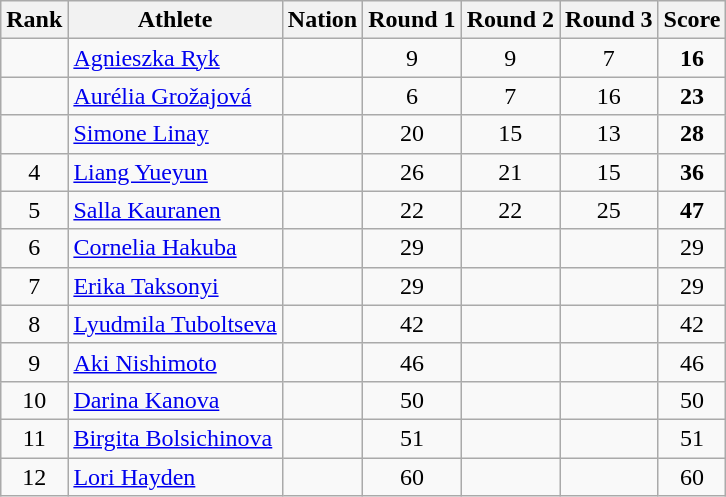<table class="wikitable sortable" style="text-align:center">
<tr>
<th>Rank</th>
<th>Athlete</th>
<th>Nation</th>
<th>Round 1</th>
<th>Round 2</th>
<th>Round 3</th>
<th>Score</th>
</tr>
<tr>
<td></td>
<td align=left><a href='#'>Agnieszka Ryk</a></td>
<td align=left></td>
<td>9</td>
<td>9</td>
<td>7</td>
<td><strong>16</strong></td>
</tr>
<tr>
<td></td>
<td align=left><a href='#'>Aurélia Grožajová</a></td>
<td align=left></td>
<td>6</td>
<td>7</td>
<td>16</td>
<td><strong>23</strong></td>
</tr>
<tr>
<td></td>
<td align=left><a href='#'>Simone Linay</a></td>
<td align=left></td>
<td>20</td>
<td>15</td>
<td>13</td>
<td><strong>28</strong></td>
</tr>
<tr>
<td>4</td>
<td align=left><a href='#'>Liang Yueyun</a></td>
<td align=left></td>
<td>26</td>
<td>21</td>
<td>15</td>
<td><strong>36</strong></td>
</tr>
<tr>
<td>5</td>
<td align=left><a href='#'>Salla Kauranen</a></td>
<td align=left></td>
<td>22</td>
<td>22</td>
<td>25</td>
<td><strong>47</strong></td>
</tr>
<tr>
<td>6</td>
<td align=left><a href='#'>Cornelia Hakuba</a></td>
<td align=left></td>
<td>29</td>
<td></td>
<td></td>
<td>29</td>
</tr>
<tr>
<td>7</td>
<td align=left><a href='#'>Erika Taksonyi</a></td>
<td align=left></td>
<td>29</td>
<td></td>
<td></td>
<td>29</td>
</tr>
<tr>
<td>8</td>
<td align=left><a href='#'>Lyudmila Tuboltseva</a></td>
<td align=left></td>
<td>42</td>
<td></td>
<td></td>
<td>42</td>
</tr>
<tr>
<td>9</td>
<td align=left><a href='#'>Aki Nishimoto</a></td>
<td align=left></td>
<td>46</td>
<td></td>
<td></td>
<td>46</td>
</tr>
<tr>
<td>10</td>
<td align=left><a href='#'>Darina Kanova</a></td>
<td align=left></td>
<td>50</td>
<td></td>
<td></td>
<td>50</td>
</tr>
<tr>
<td>11</td>
<td align=left><a href='#'>Birgita Bolsichinova</a></td>
<td align=left></td>
<td>51</td>
<td></td>
<td></td>
<td>51</td>
</tr>
<tr>
<td>12</td>
<td align=left><a href='#'>Lori Hayden</a></td>
<td align=left></td>
<td>60</td>
<td></td>
<td></td>
<td>60</td>
</tr>
</table>
